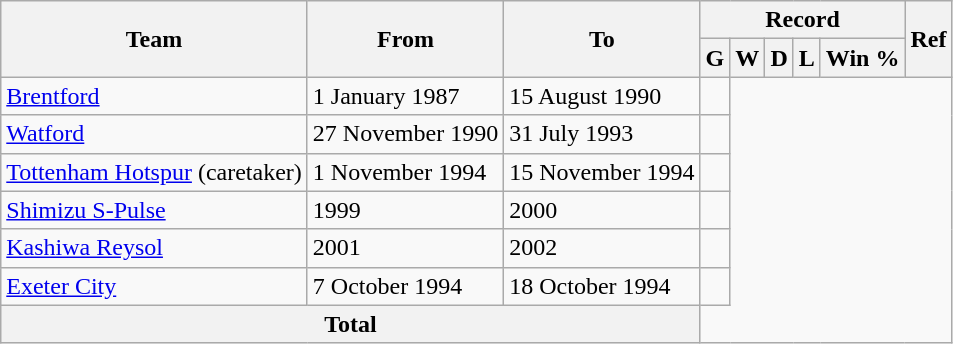<table class="wikitable" style="text-align: center">
<tr>
<th rowspan="2">Team</th>
<th rowspan="2">From</th>
<th rowspan="2">To</th>
<th colspan="5">Record</th>
<th rowspan="2">Ref</th>
</tr>
<tr>
<th>G</th>
<th>W</th>
<th>D</th>
<th>L</th>
<th>Win %</th>
</tr>
<tr>
<td align="left"><a href='#'>Brentford</a></td>
<td align="left">1 January 1987</td>
<td align="left">15 August 1990<br></td>
<td></td>
</tr>
<tr>
<td align="left"><a href='#'>Watford</a></td>
<td align="left">27 November 1990</td>
<td align="left">31 July 1993<br></td>
<td></td>
</tr>
<tr>
<td align="left"><a href='#'>Tottenham Hotspur</a> (caretaker)</td>
<td align="left">1 November 1994</td>
<td align="left">15 November 1994<br></td>
<td></td>
</tr>
<tr>
<td align="left"><a href='#'>Shimizu S-Pulse</a></td>
<td align="left">1999</td>
<td align="left">2000<br></td>
<td></td>
</tr>
<tr>
<td align="left"><a href='#'>Kashiwa Reysol</a></td>
<td align="left">2001</td>
<td align="left">2002<br></td>
<td></td>
</tr>
<tr>
<td align="left"><a href='#'>Exeter City</a></td>
<td align="left">7 October 1994</td>
<td align="left">18 October 1994<br></td>
<td></td>
</tr>
<tr>
<th colspan="3">Total<br></th>
</tr>
</table>
